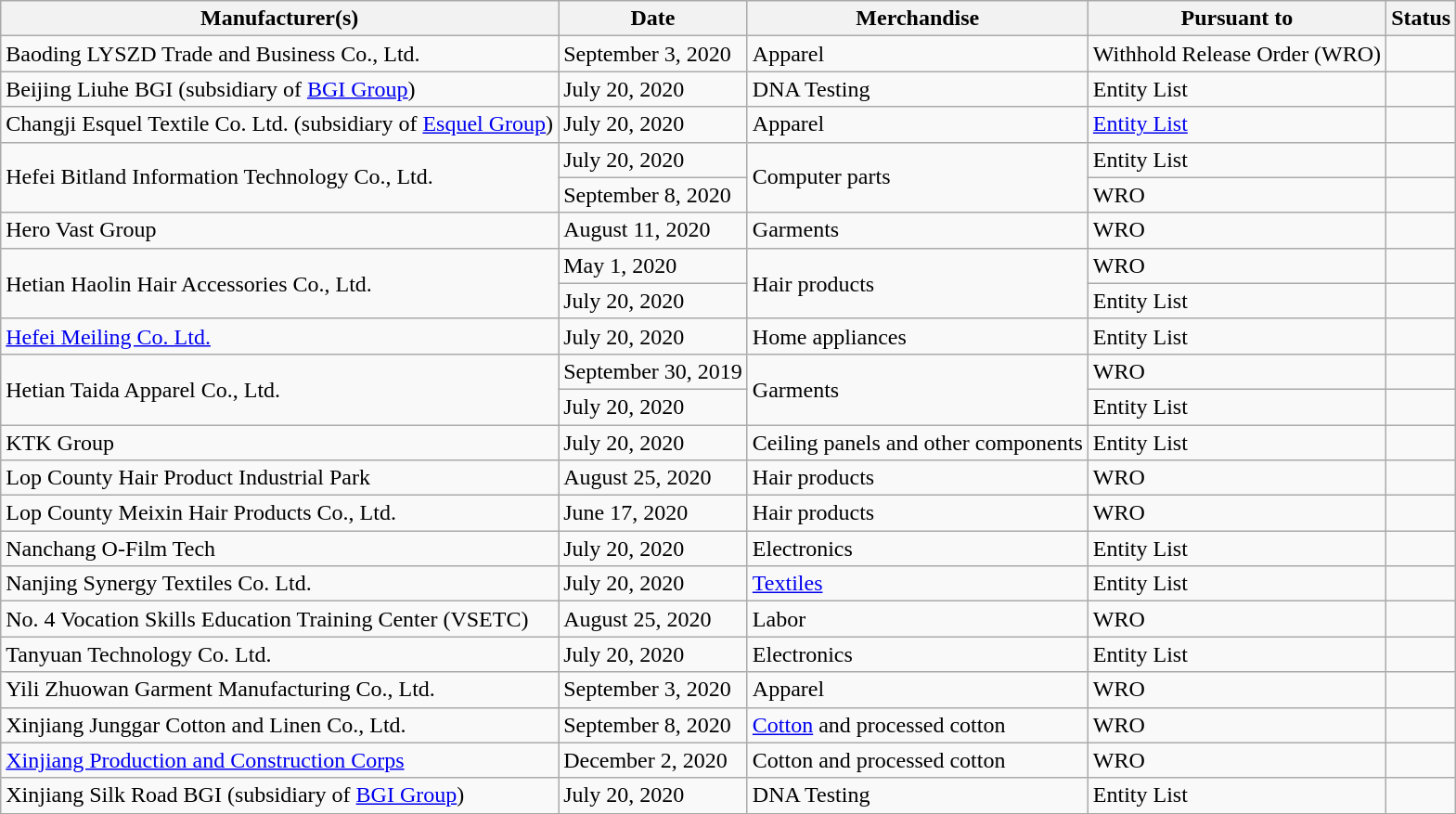<table class="wikitable">
<tr>
<th>Manufacturer(s)</th>
<th>Date</th>
<th>Merchandise</th>
<th>Pursuant to</th>
<th>Status</th>
</tr>
<tr>
<td>Baoding LYSZD Trade and Business Co., Ltd.</td>
<td>September 3, 2020</td>
<td>Apparel</td>
<td>Withhold Release Order (WRO)</td>
<td></td>
</tr>
<tr>
<td>Beijing Liuhe BGI (subsidiary of <a href='#'>BGI Group</a>)</td>
<td>July 20, 2020</td>
<td>DNA Testing</td>
<td>Entity List</td>
<td></td>
</tr>
<tr>
<td>Changji Esquel Textile Co. Ltd. (subsidiary of <a href='#'>Esquel Group</a>)</td>
<td>July 20, 2020</td>
<td>Apparel</td>
<td><a href='#'>Entity List</a></td>
<td></td>
</tr>
<tr>
<td rowspan="2">Hefei Bitland Information Technology Co., Ltd.</td>
<td>July 20, 2020</td>
<td rowspan="2">Computer parts</td>
<td>Entity List</td>
<td></td>
</tr>
<tr>
<td>September 8, 2020</td>
<td>WRO</td>
<td></td>
</tr>
<tr>
<td>Hero Vast Group</td>
<td>August 11, 2020</td>
<td>Garments</td>
<td>WRO</td>
<td></td>
</tr>
<tr>
<td rowspan="2">Hetian Haolin Hair Accessories Co., Ltd.</td>
<td>May 1, 2020</td>
<td rowspan="2">Hair products</td>
<td>WRO</td>
<td></td>
</tr>
<tr>
<td>July 20, 2020</td>
<td>Entity List</td>
<td></td>
</tr>
<tr>
<td><a href='#'>Hefei Meiling Co. Ltd.</a></td>
<td>July 20, 2020</td>
<td>Home appliances</td>
<td>Entity List</td>
<td></td>
</tr>
<tr>
<td rowspan="2">Hetian Taida Apparel Co., Ltd.</td>
<td>September 30, 2019</td>
<td rowspan="2">Garments</td>
<td>WRO</td>
<td></td>
</tr>
<tr>
<td>July 20, 2020</td>
<td>Entity List</td>
<td></td>
</tr>
<tr>
<td>KTK Group</td>
<td>July 20, 2020</td>
<td>Ceiling panels and other components</td>
<td>Entity List</td>
<td></td>
</tr>
<tr>
<td>Lop County Hair Product Industrial Park</td>
<td>August 25, 2020</td>
<td>Hair products</td>
<td>WRO</td>
<td></td>
</tr>
<tr>
<td>Lop County Meixin Hair Products Co., Ltd.</td>
<td>June 17, 2020</td>
<td>Hair products</td>
<td>WRO</td>
<td></td>
</tr>
<tr>
<td>Nanchang O-Film Tech</td>
<td>July 20, 2020</td>
<td>Electronics</td>
<td>Entity List</td>
<td></td>
</tr>
<tr>
<td>Nanjing Synergy Textiles Co. Ltd.</td>
<td>July 20, 2020</td>
<td><a href='#'>Textiles</a></td>
<td>Entity List</td>
<td></td>
</tr>
<tr>
<td>No. 4 Vocation Skills Education Training Center (VSETC)</td>
<td>August 25, 2020</td>
<td>Labor</td>
<td>WRO</td>
<td></td>
</tr>
<tr>
<td>Tanyuan Technology Co. Ltd.</td>
<td>July 20, 2020</td>
<td>Electronics</td>
<td>Entity List</td>
<td></td>
</tr>
<tr>
<td>Yili Zhuowan Garment Manufacturing Co., Ltd.</td>
<td>September 3, 2020</td>
<td>Apparel</td>
<td>WRO</td>
<td></td>
</tr>
<tr>
<td>Xinjiang Junggar Cotton and Linen Co., Ltd.</td>
<td>September 8, 2020</td>
<td><a href='#'>Cotton</a> and processed cotton</td>
<td>WRO</td>
<td></td>
</tr>
<tr>
<td><a href='#'>Xinjiang Production and Construction Corps</a></td>
<td>December 2, 2020</td>
<td>Cotton and processed cotton</td>
<td>WRO</td>
<td></td>
</tr>
<tr>
<td>Xinjiang Silk Road BGI (subsidiary of <a href='#'>BGI Group</a>)</td>
<td>July 20, 2020</td>
<td>DNA Testing</td>
<td>Entity List</td>
<td></td>
</tr>
</table>
